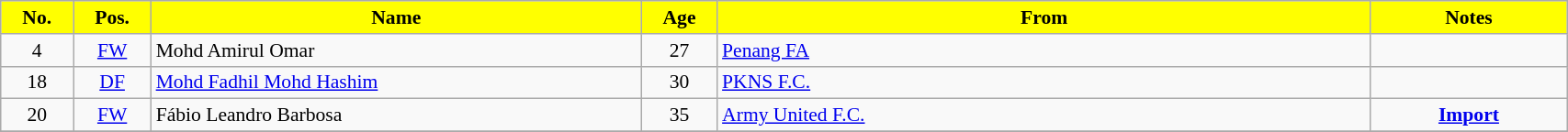<table class="wikitable sortable" style="text-align:center; font-size:90%; width:90%;">
<tr>
<th style="background:Yellow; color:Black; width:2%">No.</th>
<th style="background:Yellow; color:Black; width:2%">Pos.</th>
<th style="background:Yellow; color:Black; width:15%">Name</th>
<th style="background:Yellow; color:Black; width:2%">Age</th>
<th style="background:Yellow; color:Black; width:20%">From</th>
<th style="background:Yellow; color:Black; width:6%">Notes</th>
</tr>
<tr>
<td>4</td>
<td><a href='#'>FW</a></td>
<td align=left> Mohd Amirul Omar</td>
<td>27</td>
<td align=left> <a href='#'>Penang FA</a></td>
<td></td>
</tr>
<tr>
<td>18</td>
<td><a href='#'>DF</a></td>
<td align=left> <a href='#'>Mohd Fadhil Mohd Hashim</a></td>
<td>30</td>
<td align=left> <a href='#'>PKNS F.C.</a></td>
<td></td>
</tr>
<tr>
<td>20</td>
<td><a href='#'>FW</a></td>
<td align=left> Fábio Leandro Barbosa</td>
<td>35</td>
<td align=left> <a href='#'>Army United F.C.</a></td>
<td><strong><a href='#'>Import</a></strong></td>
</tr>
<tr>
</tr>
</table>
